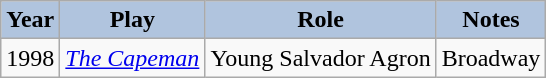<table class="wikitable">
<tr style="text-align:center;">
<th style="background:#B0C4DE;">Year</th>
<th style="background:#B0C4DE;">Play</th>
<th style="background:#B0C4DE;">Role</th>
<th style="background:#B0C4DE;">Notes</th>
</tr>
<tr>
<td>1998</td>
<td><em><a href='#'>The Capeman</a></em></td>
<td>Young Salvador Agron</td>
<td>Broadway</td>
</tr>
</table>
